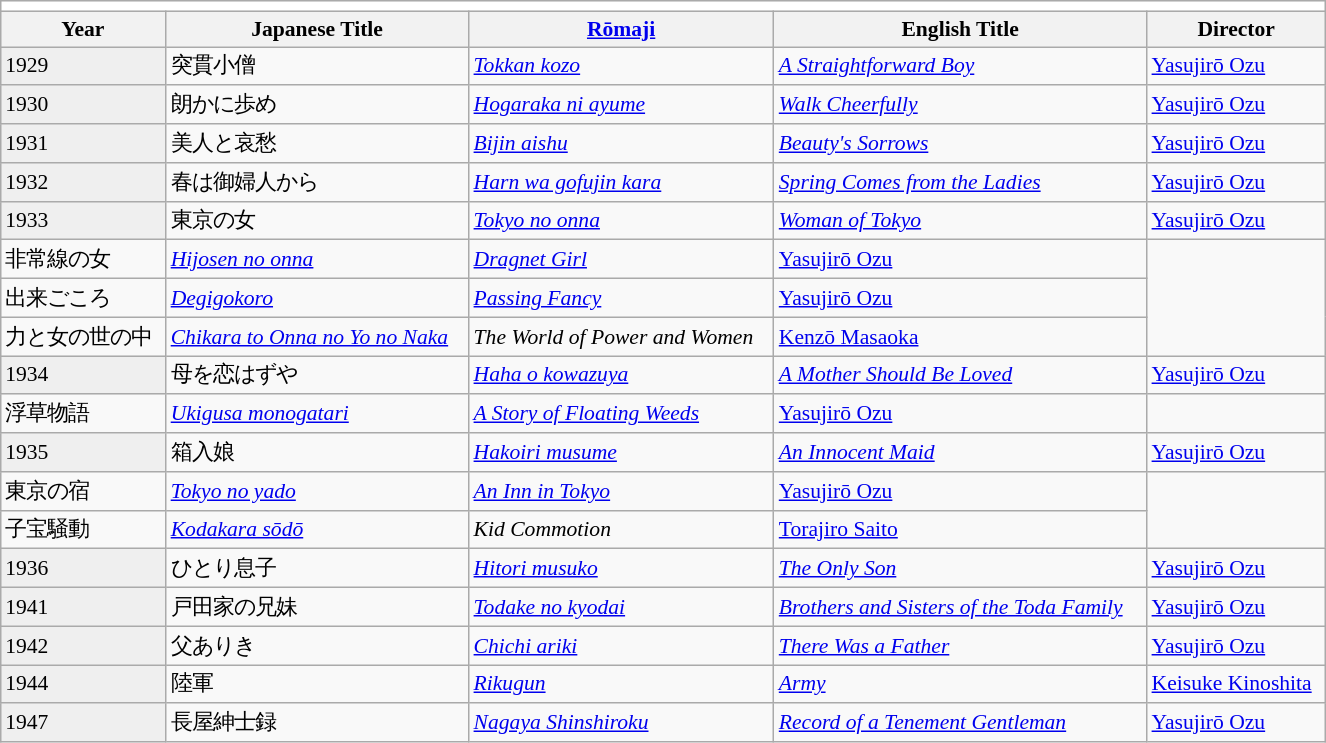<table class="wikitable" style="clear:none; font-size:90%; padding:0 auto; width:70%; margin:auto">
<tr>
<th colspan=5 align="center" style="background:#FFFFFF"></th>
</tr>
<tr>
<th>Year</th>
<th>Japanese Title</th>
<th><a href='#'>Rōmaji</a></th>
<th>English Title</th>
<th>Director</th>
</tr>
<tr>
<td rowspan=1 style=background:#efefef;>1929</td>
<td>突貫小僧</td>
<td><em><a href='#'>Tokkan kozo</a></em></td>
<td><em><a href='#'>A Straightforward Boy</a></em></td>
<td><a href='#'>Yasujirō Ozu</a></td>
</tr>
<tr>
<td rowspan=1 style=background:#efefef; rowspan=1>1930</td>
<td>朗かに歩め</td>
<td><em><a href='#'>Hogaraka ni ayume</a></em></td>
<td><em><a href='#'>Walk Cheerfully</a></em></td>
<td><a href='#'>Yasujirō Ozu</a></td>
</tr>
<tr>
<td rowspan=1 style=background:#efefef; rowspan=1>1931</td>
<td>美人と哀愁</td>
<td><em><a href='#'>Bijin aishu</a></em></td>
<td><em><a href='#'>Beauty's Sorrows</a></em></td>
<td><a href='#'>Yasujirō Ozu</a></td>
</tr>
<tr>
<td rowspan=1 style=background:#efefef; rowspan=1>1932</td>
<td>春は御婦人から</td>
<td><em><a href='#'>Harn wa gofujin kara</a></em></td>
<td><em><a href='#'>Spring Comes from the Ladies</a></em></td>
<td><a href='#'>Yasujirō Ozu</a></td>
</tr>
<tr>
<td rowspan=1 style=background:#efefef; rowspan=4>1933</td>
<td>東京の女</td>
<td><em><a href='#'>Tokyo no onna</a></em></td>
<td><em><a href='#'>Woman of Tokyo</a></em></td>
<td><a href='#'>Yasujirō Ozu</a></td>
</tr>
<tr>
<td>非常線の女</td>
<td><em><a href='#'>Hijosen no onna</a></em></td>
<td><em><a href='#'>Dragnet Girl</a></em></td>
<td><a href='#'>Yasujirō Ozu</a></td>
</tr>
<tr>
<td>出来ごころ</td>
<td><em><a href='#'>Degigokoro</a></em></td>
<td><em><a href='#'>Passing Fancy</a></em></td>
<td><a href='#'>Yasujirō Ozu</a></td>
</tr>
<tr>
<td>力と女の世の中</td>
<td><em><a href='#'>Chikara to Onna no Yo no Naka</a></em></td>
<td><em>The World of Power and Women</em></td>
<td><a href='#'>Kenzō Masaoka</a></td>
</tr>
<tr>
<td rowspan=1 style=background:#efefef; rowspan=2>1934</td>
<td>母を恋はずや</td>
<td><em><a href='#'>Haha o kowazuya</a></em></td>
<td><em><a href='#'>A Mother Should Be Loved</a></em></td>
<td><a href='#'>Yasujirō Ozu</a></td>
</tr>
<tr>
<td>浮草物語</td>
<td><em><a href='#'>Ukigusa monogatari</a></em></td>
<td><em><a href='#'>A Story of Floating Weeds</a></em></td>
<td><a href='#'>Yasujirō Ozu</a></td>
</tr>
<tr>
<td rowspan=1 style=background:#efefef; rowspan=3>1935</td>
<td>箱入娘</td>
<td><em><a href='#'>Hakoiri musume</a></em></td>
<td><em><a href='#'>An Innocent Maid</a></em></td>
<td><a href='#'>Yasujirō Ozu</a></td>
</tr>
<tr>
<td>東京の宿</td>
<td><em><a href='#'>Tokyo no yado</a></em></td>
<td><em><a href='#'>An Inn in Tokyo</a></em></td>
<td><a href='#'>Yasujirō Ozu</a></td>
</tr>
<tr>
<td>子宝騒動</td>
<td><em><a href='#'>Kodakara sōdō</a></em></td>
<td><em>Kid Commotion</em></td>
<td><a href='#'>Torajiro Saito</a></td>
</tr>
<tr>
<td rowspan=1 style=background:#efefef;>1936</td>
<td>ひとり息子</td>
<td><em><a href='#'>Hitori musuko</a></em></td>
<td><em><a href='#'>The Only Son</a></em></td>
<td><a href='#'>Yasujirō Ozu</a></td>
</tr>
<tr>
<td rowspan=1 style=background:#efefef;>1941</td>
<td>戸田家の兄妹</td>
<td><em><a href='#'>Todake no kyodai</a></em></td>
<td><em><a href='#'>Brothers and Sisters of the Toda Family</a></em></td>
<td><a href='#'>Yasujirō Ozu</a></td>
</tr>
<tr>
<td rowspan=1 style=background:#efefef;>1942</td>
<td>父ありき</td>
<td><em><a href='#'>Chichi ariki</a></em></td>
<td><em><a href='#'>There Was a Father</a></em></td>
<td><a href='#'>Yasujirō Ozu</a></td>
</tr>
<tr>
<td rowspan=1 style=background:#efefef;>1944</td>
<td>陸軍</td>
<td><em><a href='#'>Rikugun</a></em></td>
<td><em><a href='#'>Army</a></em></td>
<td><a href='#'>Keisuke Kinoshita</a></td>
</tr>
<tr>
<td rowspan=1 style=background:#efefef;>1947</td>
<td>長屋紳士録</td>
<td><em><a href='#'>Nagaya Shinshiroku</a></em></td>
<td><em><a href='#'>Record of a Tenement Gentleman</a></em></td>
<td><a href='#'>Yasujirō Ozu</a></td>
</tr>
</table>
